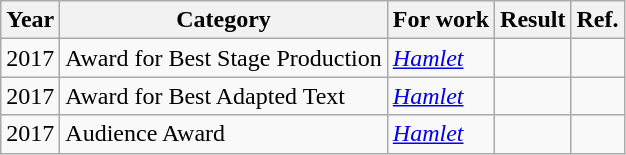<table class="wikitable sortable">
<tr>
<th>Year</th>
<th>Category</th>
<th>For work</th>
<th>Result</th>
<th>Ref.</th>
</tr>
<tr>
<td>2017</td>
<td>Award for Best Stage Production</td>
<td><em><a href='#'>Hamlet</a></em></td>
<td></td>
<td></td>
</tr>
<tr>
<td>2017</td>
<td>Award for Best Adapted Text</td>
<td><em><a href='#'>Hamlet</a></em></td>
<td></td>
<td></td>
</tr>
<tr>
<td>2017</td>
<td>Audience Award</td>
<td><em><a href='#'>Hamlet</a></em></td>
<td></td>
<td></td>
</tr>
</table>
